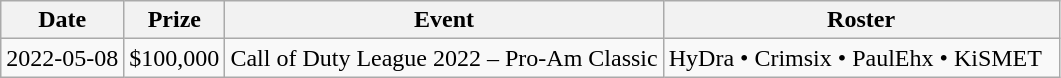<table class="wikitable sortable">
<tr>
<th>Date</th>
<th>Prize</th>
<th>Event</th>
<th>Roster</th>
</tr>
<tr>
<td>2022-05-08</td>
<td>$100,000</td>
<td>Call of Duty League 2022 – Pro-Am Classic</td>
<td>HyDra • Crimsix • PaulEhx • KiSMET  </td>
</tr>
</table>
